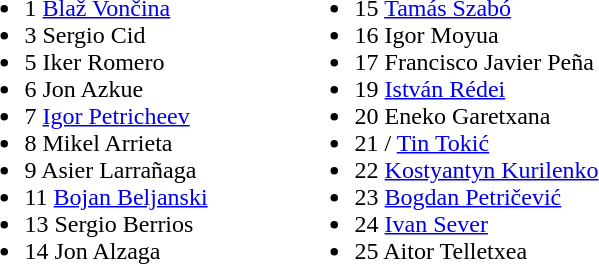<table>
<tr>
<td valign="top"><br><ul><li>1  <a href='#'>Blaž Vončina</a></li><li>3  Sergio Cid</li><li>5  Iker Romero</li><li>6  Jon Azkue</li><li>7  <a href='#'>Igor Petricheev</a></li><li>8  Mikel Arrieta</li><li>9  Asier Larrañaga</li><li>11  <a href='#'>Bojan Beljanski</a></li><li>13  Sergio Berrios</li><li>14  Jon Alzaga</li></ul></td>
<td width="50"> </td>
<td valign="top"><br><ul><li>15  <a href='#'>Tamás Szabó</a></li><li>16  Igor Moyua</li><li>17  Francisco Javier Peña</li><li>19  <a href='#'>István Rédei</a></li><li>20  Eneko Garetxana</li><li>21  /  <a href='#'>Tin Tokić</a></li><li>22  <a href='#'>Kostyantyn Kurilenko</a></li><li>23  <a href='#'>Bogdan Petričević</a></li><li>24  <a href='#'>Ivan Sever</a></li><li>25  Aitor Telletxea</li></ul></td>
</tr>
</table>
